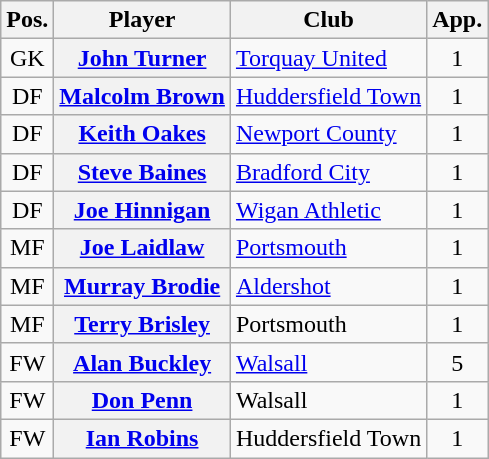<table class="wikitable plainrowheaders" style="text-align: left">
<tr>
<th scope=col>Pos.</th>
<th scope=col>Player</th>
<th scope=col>Club</th>
<th scope=col>App.</th>
</tr>
<tr>
<td style=text-align:center>GK</td>
<th scope=row><a href='#'>John Turner</a></th>
<td><a href='#'>Torquay United</a></td>
<td style=text-align:center>1</td>
</tr>
<tr>
<td style=text-align:center>DF</td>
<th scope=row><a href='#'>Malcolm Brown</a></th>
<td><a href='#'>Huddersfield Town</a></td>
<td style=text-align:center>1</td>
</tr>
<tr>
<td style=text-align:center>DF</td>
<th scope=row><a href='#'>Keith Oakes</a></th>
<td><a href='#'>Newport County</a></td>
<td style=text-align:center>1</td>
</tr>
<tr>
<td style=text-align:center>DF</td>
<th scope=row><a href='#'>Steve Baines</a></th>
<td><a href='#'>Bradford City</a></td>
<td style=text-align:center>1</td>
</tr>
<tr>
<td style=text-align:center>DF</td>
<th scope=row><a href='#'>Joe Hinnigan</a></th>
<td><a href='#'>Wigan Athletic</a></td>
<td style=text-align:center>1</td>
</tr>
<tr>
<td style=text-align:center>MF</td>
<th scope=row><a href='#'>Joe Laidlaw</a></th>
<td><a href='#'>Portsmouth</a></td>
<td style=text-align:center>1</td>
</tr>
<tr>
<td style=text-align:center>MF</td>
<th scope=row><a href='#'>Murray Brodie</a></th>
<td><a href='#'>Aldershot</a></td>
<td style=text-align:center>1</td>
</tr>
<tr>
<td style=text-align:center>MF</td>
<th scope=row><a href='#'>Terry Brisley</a></th>
<td>Portsmouth</td>
<td style=text-align:center>1</td>
</tr>
<tr>
<td style=text-align:center>FW</td>
<th scope=row><a href='#'>Alan Buckley</a></th>
<td><a href='#'>Walsall</a></td>
<td style=text-align:center>5</td>
</tr>
<tr>
<td style=text-align:center>FW</td>
<th scope=row><a href='#'>Don Penn</a></th>
<td>Walsall</td>
<td style=text-align:center>1</td>
</tr>
<tr>
<td style=text-align:center>FW</td>
<th scope=row><a href='#'>Ian Robins</a></th>
<td>Huddersfield Town</td>
<td style=text-align:center>1</td>
</tr>
</table>
